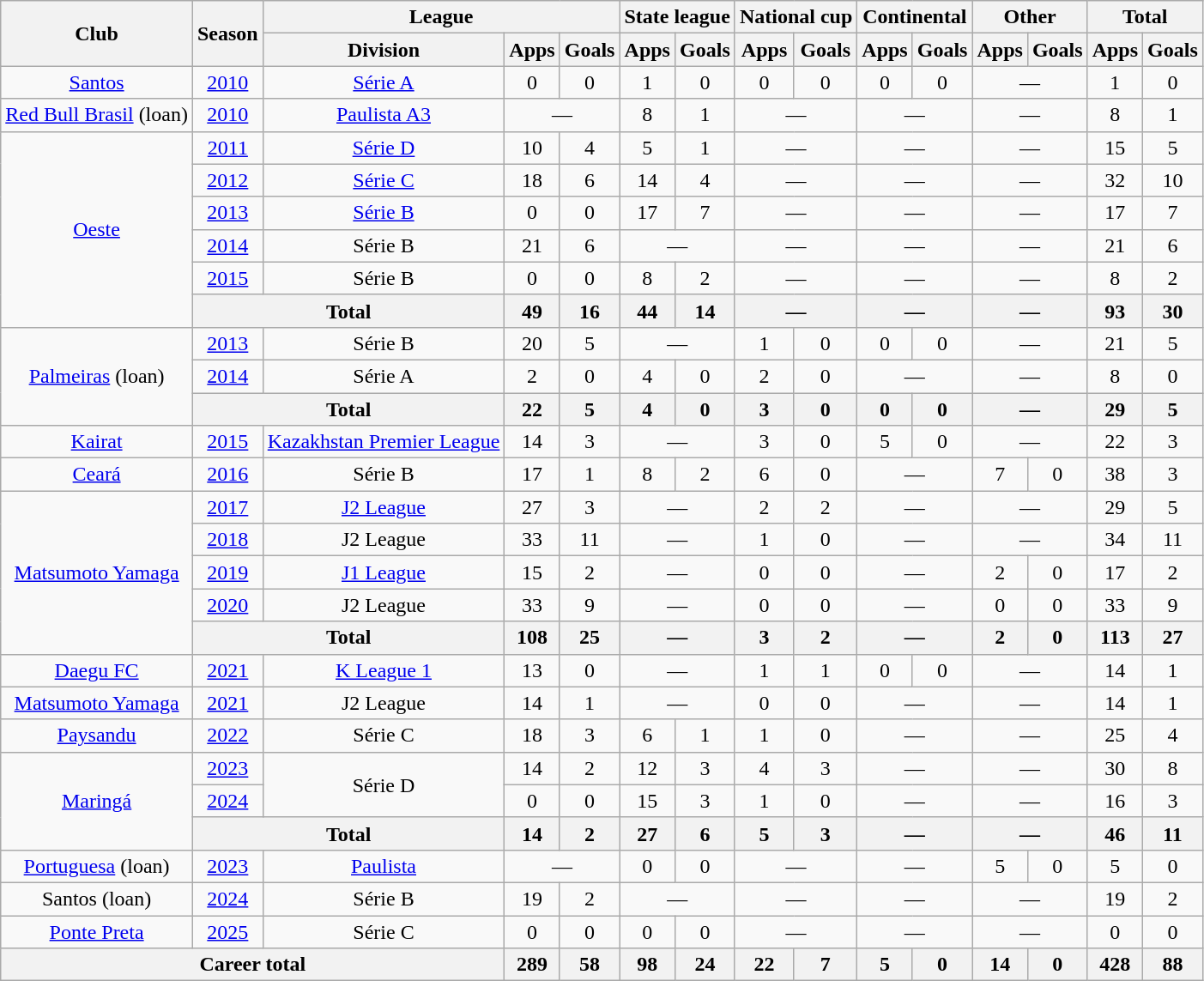<table class="wikitable" style="text-align: center;">
<tr>
<th rowspan="2">Club</th>
<th rowspan="2">Season</th>
<th colspan="3">League</th>
<th colspan="2">State league</th>
<th colspan="2">National cup</th>
<th colspan="2">Continental</th>
<th colspan="2">Other</th>
<th colspan="2">Total</th>
</tr>
<tr>
<th>Division</th>
<th>Apps</th>
<th>Goals</th>
<th>Apps</th>
<th>Goals</th>
<th>Apps</th>
<th>Goals</th>
<th>Apps</th>
<th>Goals</th>
<th>Apps</th>
<th>Goals</th>
<th>Apps</th>
<th>Goals</th>
</tr>
<tr>
<td valign="center"><a href='#'>Santos</a></td>
<td><a href='#'>2010</a></td>
<td><a href='#'>Série A</a></td>
<td>0</td>
<td>0</td>
<td>1</td>
<td>0</td>
<td>0</td>
<td>0</td>
<td>0</td>
<td>0</td>
<td colspan="2">—</td>
<td>1</td>
<td>0</td>
</tr>
<tr>
<td valign="center"><a href='#'>Red Bull Brasil</a> (loan)</td>
<td><a href='#'>2010</a></td>
<td><a href='#'>Paulista A3</a></td>
<td colspan="2">—</td>
<td>8</td>
<td>1</td>
<td colspan="2">—</td>
<td colspan="2">—</td>
<td colspan="2">—</td>
<td>8</td>
<td>1</td>
</tr>
<tr>
<td rowspan=6 valign="center"><a href='#'>Oeste</a></td>
<td><a href='#'>2011</a></td>
<td><a href='#'>Série D</a></td>
<td>10</td>
<td>4</td>
<td>5</td>
<td>1</td>
<td colspan="2">—</td>
<td colspan="2">—</td>
<td colspan="2">—</td>
<td>15</td>
<td>5</td>
</tr>
<tr>
<td><a href='#'>2012</a></td>
<td><a href='#'>Série C</a></td>
<td>18</td>
<td>6</td>
<td>14</td>
<td>4</td>
<td colspan="2">—</td>
<td colspan="2">—</td>
<td colspan="2">—</td>
<td>32</td>
<td>10</td>
</tr>
<tr>
<td><a href='#'>2013</a></td>
<td><a href='#'>Série B</a></td>
<td>0</td>
<td>0</td>
<td>17</td>
<td>7</td>
<td colspan="2">—</td>
<td colspan="2">—</td>
<td colspan="2">—</td>
<td>17</td>
<td>7</td>
</tr>
<tr>
<td><a href='#'>2014</a></td>
<td>Série B</td>
<td>21</td>
<td>6</td>
<td colspan="2">—</td>
<td colspan="2">—</td>
<td colspan="2">—</td>
<td colspan="2">—</td>
<td>21</td>
<td>6</td>
</tr>
<tr>
<td><a href='#'>2015</a></td>
<td>Série B</td>
<td>0</td>
<td>0</td>
<td>8</td>
<td>2</td>
<td colspan="2">—</td>
<td colspan="2">—</td>
<td colspan="2">—</td>
<td>8</td>
<td>2</td>
</tr>
<tr>
<th colspan="2">Total</th>
<th>49</th>
<th>16</th>
<th>44</th>
<th>14</th>
<th colspan="2">—</th>
<th colspan="2">—</th>
<th colspan="2">—</th>
<th>93</th>
<th>30</th>
</tr>
<tr>
<td rowspan=3 valign="center"><a href='#'>Palmeiras</a> (loan)</td>
<td><a href='#'>2013</a></td>
<td>Série B</td>
<td>20</td>
<td>5</td>
<td colspan="2">—</td>
<td>1</td>
<td>0</td>
<td>0</td>
<td>0</td>
<td colspan="2">—</td>
<td>21</td>
<td>5</td>
</tr>
<tr>
<td><a href='#'>2014</a></td>
<td>Série A</td>
<td>2</td>
<td>0</td>
<td>4</td>
<td>0</td>
<td>2</td>
<td>0</td>
<td colspan="2">—</td>
<td colspan="2">—</td>
<td>8</td>
<td>0</td>
</tr>
<tr>
<th colspan="2">Total</th>
<th>22</th>
<th>5</th>
<th>4</th>
<th>0</th>
<th>3</th>
<th>0</th>
<th>0</th>
<th>0</th>
<th colspan="2">—</th>
<th>29</th>
<th>5</th>
</tr>
<tr>
<td valign="center"><a href='#'>Kairat</a></td>
<td><a href='#'>2015</a></td>
<td><a href='#'>Kazakhstan Premier League</a></td>
<td>14</td>
<td>3</td>
<td colspan="2">—</td>
<td>3</td>
<td>0</td>
<td>5</td>
<td>0</td>
<td colspan="2">—</td>
<td>22</td>
<td>3</td>
</tr>
<tr>
<td valign="center"><a href='#'>Ceará</a></td>
<td><a href='#'>2016</a></td>
<td>Série B</td>
<td>17</td>
<td>1</td>
<td>8</td>
<td>2</td>
<td>6</td>
<td>0</td>
<td colspan="2">—</td>
<td>7</td>
<td>0</td>
<td>38</td>
<td>3</td>
</tr>
<tr>
<td rowspan=5 valign="center"><a href='#'>Matsumoto Yamaga</a></td>
<td><a href='#'>2017</a></td>
<td><a href='#'>J2 League</a></td>
<td>27</td>
<td>3</td>
<td colspan="2">—</td>
<td>2</td>
<td>2</td>
<td colspan="2">—</td>
<td colspan="2">—</td>
<td>29</td>
<td>5</td>
</tr>
<tr>
<td><a href='#'>2018</a></td>
<td>J2 League</td>
<td>33</td>
<td>11</td>
<td colspan="2">—</td>
<td>1</td>
<td>0</td>
<td colspan="2">—</td>
<td colspan="2">—</td>
<td>34</td>
<td>11</td>
</tr>
<tr>
<td><a href='#'>2019</a></td>
<td><a href='#'>J1 League</a></td>
<td>15</td>
<td>2</td>
<td colspan="2">—</td>
<td>0</td>
<td>0</td>
<td colspan="2">—</td>
<td>2</td>
<td>0</td>
<td>17</td>
<td>2</td>
</tr>
<tr>
<td><a href='#'>2020</a></td>
<td>J2 League</td>
<td>33</td>
<td>9</td>
<td colspan="2">—</td>
<td>0</td>
<td>0</td>
<td colspan="2">—</td>
<td>0</td>
<td>0</td>
<td>33</td>
<td>9</td>
</tr>
<tr>
<th colspan="2">Total</th>
<th>108</th>
<th>25</th>
<th colspan="2">—</th>
<th>3</th>
<th>2</th>
<th colspan="2">—</th>
<th>2</th>
<th>0</th>
<th>113</th>
<th>27</th>
</tr>
<tr>
<td valign="center"><a href='#'>Daegu FC</a></td>
<td><a href='#'>2021</a></td>
<td><a href='#'>K League 1</a></td>
<td>13</td>
<td>0</td>
<td colspan="2">—</td>
<td>1</td>
<td>1</td>
<td>0</td>
<td>0</td>
<td colspan="2">—</td>
<td>14</td>
<td>1</td>
</tr>
<tr>
<td valign="center"><a href='#'>Matsumoto Yamaga</a></td>
<td><a href='#'>2021</a></td>
<td>J2 League</td>
<td>14</td>
<td>1</td>
<td colspan="2">—</td>
<td>0</td>
<td>0</td>
<td colspan="2">—</td>
<td colspan="2">—</td>
<td>14</td>
<td>1</td>
</tr>
<tr>
<td valign="center"><a href='#'>Paysandu</a></td>
<td><a href='#'>2022</a></td>
<td>Série C</td>
<td>18</td>
<td>3</td>
<td>6</td>
<td>1</td>
<td>1</td>
<td>0</td>
<td colspan="2">—</td>
<td colspan="2">—</td>
<td>25</td>
<td>4</td>
</tr>
<tr>
<td rowspan="3" valign="center"><a href='#'>Maringá</a></td>
<td><a href='#'>2023</a></td>
<td rowspan="2">Série D</td>
<td>14</td>
<td>2</td>
<td>12</td>
<td>3</td>
<td>4</td>
<td>3</td>
<td colspan="2">—</td>
<td colspan="2">—</td>
<td>30</td>
<td>8</td>
</tr>
<tr>
<td><a href='#'>2024</a></td>
<td>0</td>
<td>0</td>
<td>15</td>
<td>3</td>
<td>1</td>
<td>0</td>
<td colspan="2">—</td>
<td colspan="2">—</td>
<td>16</td>
<td>3</td>
</tr>
<tr>
<th colspan="2">Total</th>
<th>14</th>
<th>2</th>
<th>27</th>
<th>6</th>
<th>5</th>
<th>3</th>
<th colspan="2">—</th>
<th colspan="2">—</th>
<th>46</th>
<th>11</th>
</tr>
<tr>
<td valign="center"><a href='#'>Portuguesa</a> (loan)</td>
<td><a href='#'>2023</a></td>
<td><a href='#'>Paulista</a></td>
<td colspan="2">—</td>
<td>0</td>
<td>0</td>
<td colspan="2">—</td>
<td colspan="2">—</td>
<td>5</td>
<td>0</td>
<td>5</td>
<td>0</td>
</tr>
<tr>
<td valign="center">Santos (loan)</td>
<td><a href='#'>2024</a></td>
<td>Série B</td>
<td>19</td>
<td>2</td>
<td colspan="2">—</td>
<td colspan="2">—</td>
<td colspan="2">—</td>
<td colspan="2">—</td>
<td>19</td>
<td>2</td>
</tr>
<tr>
<td valign="center"><a href='#'>Ponte Preta</a></td>
<td><a href='#'>2025</a></td>
<td>Série C</td>
<td>0</td>
<td>0</td>
<td>0</td>
<td>0</td>
<td colspan="2">—</td>
<td colspan="2">—</td>
<td colspan="2">—</td>
<td>0</td>
<td>0</td>
</tr>
<tr>
<th colspan="3">Career total</th>
<th>289</th>
<th>58</th>
<th>98</th>
<th>24</th>
<th>22</th>
<th>7</th>
<th>5</th>
<th>0</th>
<th>14</th>
<th>0</th>
<th>428</th>
<th>88</th>
</tr>
</table>
